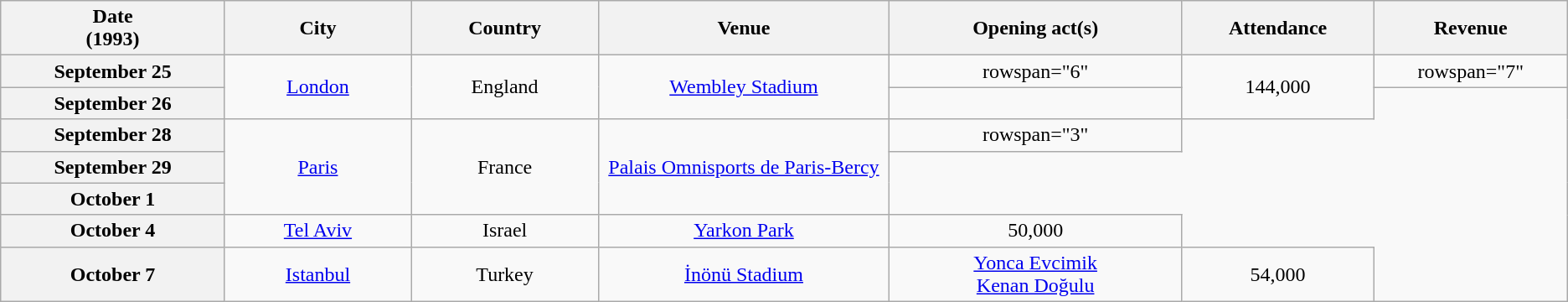<table class="wikitable plainrowheaders" style="text-align:center;">
<tr>
<th scope="col" style="width:12em;">Date<br>(1993)</th>
<th scope="col" style="width:10em;">City</th>
<th scope="col" style="width:10em;">Country</th>
<th scope="col" style="width:16em;">Venue</th>
<th scope="col" style="width:16em;">Opening act(s)</th>
<th scope="col" style="width:10em;">Attendance</th>
<th scope="col" style="width:10em;">Revenue</th>
</tr>
<tr>
<th scope="row" style="text-align:center;">September 25</th>
<td rowspan="2"><a href='#'>London</a></td>
<td rowspan="2">England</td>
<td rowspan="2"><a href='#'>Wembley Stadium</a></td>
<td>rowspan="6" </td>
<td rowspan="2">144,000</td>
<td>rowspan="7" </td>
</tr>
<tr>
<th scope="row" style="text-align:center;">September 26</th>
</tr>
<tr>
<th scope="row" style="text-align:center;">September 28</th>
<td rowspan="3"><a href='#'>Paris</a></td>
<td rowspan="3">France</td>
<td rowspan="3"><a href='#'>Palais Omnisports de Paris-Bercy</a></td>
<td>rowspan="3" </td>
</tr>
<tr>
<th scope="row" style="text-align:center;">September 29</th>
</tr>
<tr>
<th scope="row" style="text-align:center;">October 1</th>
</tr>
<tr>
<th scope="row" style="text-align:center;">October 4</th>
<td><a href='#'>Tel Aviv</a></td>
<td>Israel</td>
<td><a href='#'>Yarkon Park</a></td>
<td>50,000</td>
</tr>
<tr>
<th scope="row" style="text-align:center;">October 7</th>
<td><a href='#'>Istanbul</a></td>
<td>Turkey</td>
<td><a href='#'>İnönü Stadium</a></td>
<td><a href='#'>Yonca Evcimik</a><br><a href='#'>Kenan Doğulu</a></td>
<td>54,000</td>
</tr>
</table>
